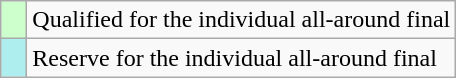<table class="wikitable" style="text-align: left;">
<tr>
<td width="10px" bgcolor="#ccffcc"></td>
<td>Qualified for the individual all-around final</td>
</tr>
<tr>
<td width="10px" bgcolor="#afeeee"></td>
<td>Reserve for the individual all-around final</td>
</tr>
</table>
